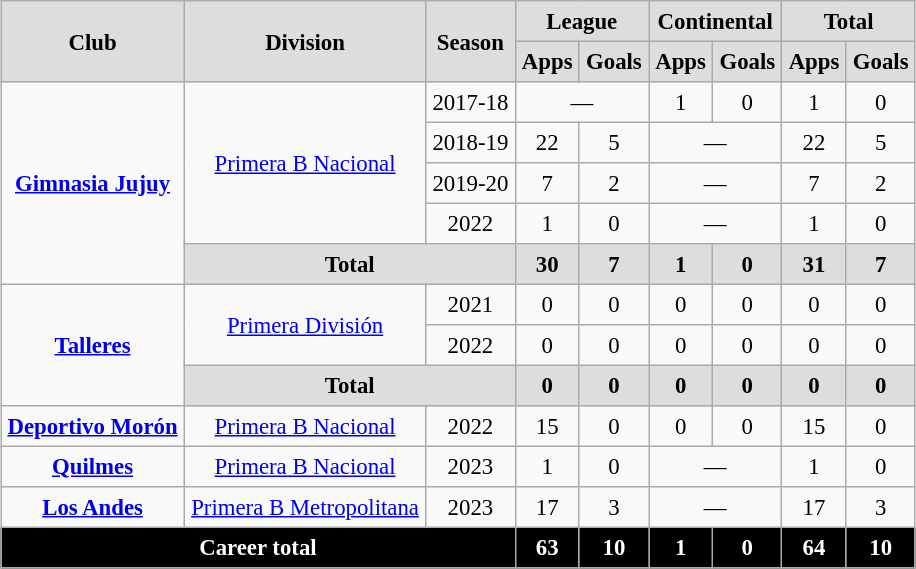<table border="1" cellpadding="4" cellspacing="2" style="margin: 0 auto; background: #F9F9F9; font-size: 95%; border: 1px #AAA solid; border-collapse: collapse; clear:center; text-align:center">
<tr bgcolor=#DDD>
<th rowspan="2">Club</th>
<th rowspan="2">Division</th>
<th rowspan="2">Season</th>
<th colspan="2">League</th>
<th colspan="2">Continental</th>
<th colspan="2">Total</th>
</tr>
<tr bgcolor=#DDD>
<th>Apps</th>
<th>Goals</th>
<th>Apps</th>
<th>Goals</th>
<th>Apps</th>
<th>Goals</th>
</tr>
<tr>
<td rowspan="5"><strong><a href='#'>Gimnasia Jujuy</a></strong></td>
<td rowspan="4"><a href='#'>Primera B Nacional</a></td>
<td>2017-18</td>
<td colspan="2">—</td>
<td>1</td>
<td>0</td>
<td>1</td>
<td>0</td>
</tr>
<tr>
<td>2018-19</td>
<td>22</td>
<td>5</td>
<td colspan="2">—</td>
<td>22</td>
<td>5</td>
</tr>
<tr>
<td>2019-20</td>
<td>7</td>
<td>2</td>
<td colspan="2">—</td>
<td>7</td>
<td>2</td>
</tr>
<tr>
<td>2022</td>
<td>1</td>
<td>0</td>
<td colspan="2">—</td>
<td>1</td>
<td>0</td>
</tr>
<tr bgcolor=#DDD>
<th colspan="2">Total</th>
<th>30</th>
<th>7</th>
<th>1</th>
<th>0</th>
<th>31</th>
<th>7</th>
</tr>
<tr>
<td rowspan="3"><strong><a href='#'>Talleres</a></strong></td>
<td rowspan="2"><a href='#'>Primera División</a></td>
<td>2021</td>
<td>0</td>
<td>0</td>
<td>0</td>
<td>0</td>
<td>0</td>
<td>0</td>
</tr>
<tr>
<td>2022</td>
<td>0</td>
<td>0</td>
<td>0</td>
<td>0</td>
<td>0</td>
<td>0</td>
</tr>
<tr bgcolor=#DDD>
<th colspan="2">Total</th>
<th>0</th>
<th>0</th>
<th>0</th>
<th>0</th>
<th>0</th>
<th>0</th>
</tr>
<tr>
<td><strong><a href='#'>Deportivo Morón</a></strong></td>
<td><a href='#'>Primera B Nacional</a></td>
<td>2022</td>
<td>15</td>
<td>0</td>
<td>0</td>
<td>0</td>
<td>15</td>
<td>0</td>
</tr>
<tr>
<td><strong><a href='#'>Quilmes</a></strong></td>
<td><a href='#'>Primera B Nacional</a></td>
<td>2023</td>
<td>1</td>
<td>0</td>
<td colspan="2">—</td>
<td>1</td>
<td>0</td>
</tr>
<tr>
<td><strong><a href='#'>Los Andes</a></strong></td>
<td><a href='#'>Primera B Metropolitana</a></td>
<td>2023</td>
<td>17</td>
<td>3</td>
<td colspan="2">—</td>
<td>17</td>
<td>3</td>
</tr>
<tr style="color: white; background: black">
<th colspan="3">Career total</th>
<th>63</th>
<th>10</th>
<th>1</th>
<th>0</th>
<th>64</th>
<th>10</th>
</tr>
</table>
